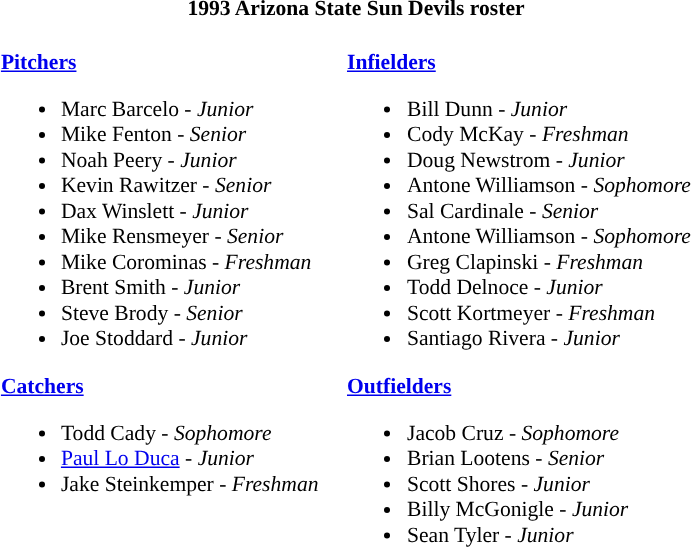<table class="toccolours" style="border-collapse:collapse; font-size:90%;">
<tr>
<th colspan=9>1993 Arizona State Sun Devils roster</th>
</tr>
<tr>
<td width="03"> </td>
<td valign="top"><br><strong><a href='#'>Pitchers</a></strong><ul><li>Marc Barcelo - <em>Junior</em></li><li>Mike Fenton - <em>Senior</em></li><li>Noah Peery - <em>Junior</em></li><li>Kevin Rawitzer - <em>Senior</em></li><li>Dax Winslett - <em>Junior</em></li><li>Mike Rensmeyer - <em>Senior</em></li><li>Mike Corominas - <em>Freshman</em></li><li>Brent Smith - <em>Junior</em></li><li>Steve Brody - <em>Senior</em></li><li>Joe Stoddard - <em>Junior</em></li></ul><strong><a href='#'>Catchers</a></strong><ul><li>Todd Cady - <em>Sophomore</em></li><li><a href='#'>Paul Lo Duca</a> - <em>Junior</em></li><li>Jake Steinkemper - <em>Freshman</em></li></ul></td>
<td width="15"> </td>
<td valign="top"><br><strong><a href='#'>Infielders</a></strong><ul><li>Bill Dunn - <em>Junior</em></li><li>Cody McKay - <em>Freshman</em></li><li>Doug Newstrom - <em>Junior</em></li><li>Antone Williamson - <em>Sophomore</em></li><li>Sal Cardinale - <em>Senior</em></li><li>Antone Williamson - <em>Sophomore</em></li><li>Greg Clapinski - <em>Freshman</em></li><li>Todd Delnoce - <em>Junior</em></li><li>Scott Kortmeyer - <em>Freshman</em></li><li>Santiago Rivera - <em>Junior</em></li></ul><strong><a href='#'>Outfielders</a></strong><ul><li>Jacob Cruz - <em>Sophomore</em></li><li>Brian Lootens - <em>Senior</em></li><li>Scott Shores - <em>Junior</em></li><li>Billy McGonigle - <em>Junior</em></li><li>Sean Tyler - <em>Junior</em></li></ul></td>
<td width="15"> </td>
<td valign="top"></td>
</tr>
</table>
